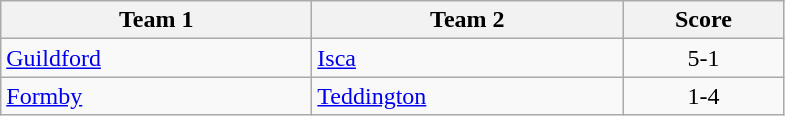<table class="wikitable" style="font-size: 100%">
<tr>
<th width=200>Team 1</th>
<th width=200>Team 2</th>
<th width=100>Score</th>
</tr>
<tr>
<td><a href='#'>Guildford</a></td>
<td><a href='#'>Isca</a></td>
<td align=center>5-1</td>
</tr>
<tr>
<td><a href='#'>Formby</a></td>
<td><a href='#'>Teddington</a></td>
<td align=center>1-4</td>
</tr>
</table>
